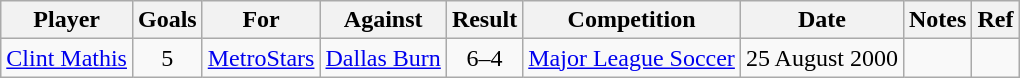<table class="wikitable" style="text-align:center;">
<tr>
<th>Player</th>
<th>Goals</th>
<th>For</th>
<th>Against</th>
<th>Result</th>
<th>Competition</th>
<th>Date</th>
<th>Notes</th>
<th>Ref</th>
</tr>
<tr>
<td align="left"><a href='#'>Clint Mathis</a></td>
<td>5</td>
<td><a href='#'>MetroStars</a></td>
<td><a href='#'>Dallas Burn</a></td>
<td>6–4</td>
<td><a href='#'>Major League Soccer</a></td>
<td>25 August 2000</td>
<td></td>
<td></td>
</tr>
</table>
